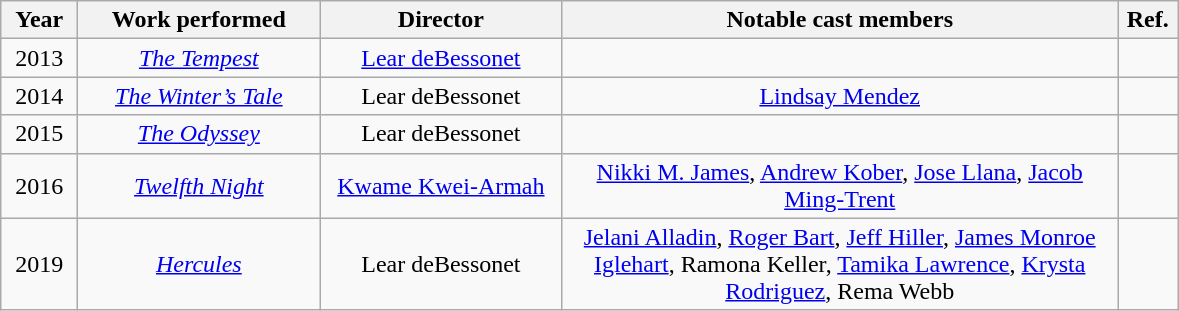<table class="wikitable sortable" style="text-align:center;">
<tr>
<th width="44">Year</th>
<th width="154">Work performed</th>
<th width="154">Director</th>
<th width="363" class="unsortable">Notable cast members</th>
<th width="33" class="unsortable">Ref.</th>
</tr>
<tr>
<td>2013</td>
<td><em><a href='#'>The Tempest</a></em></td>
<td><a href='#'>Lear deBessonet</a></td>
<td></td>
<td></td>
</tr>
<tr>
<td>2014</td>
<td><em><a href='#'>The Winter’s Tale</a></em></td>
<td>Lear deBessonet</td>
<td><a href='#'>Lindsay Mendez</a></td>
<td></td>
</tr>
<tr>
<td>2015</td>
<td><em><a href='#'>The Odyssey</a></em></td>
<td>Lear deBessonet</td>
<td></td>
<td></td>
</tr>
<tr>
<td>2016</td>
<td><em><a href='#'>Twelfth Night</a></em></td>
<td><a href='#'>Kwame Kwei-Armah</a></td>
<td class=nowraplinks><a href='#'>Nikki M. James</a>, <a href='#'>Andrew Kober</a>, <a href='#'>Jose Llana</a>, <a href='#'>Jacob Ming-Trent</a></td>
<td></td>
</tr>
<tr>
<td>2019</td>
<td><em><a href='#'>Hercules</a></em></td>
<td>Lear deBessonet</td>
<td class=nowraplinks><a href='#'>Jelani Alladin</a>, <a href='#'>Roger Bart</a>, <a href='#'>Jeff Hiller</a>, <a href='#'>James Monroe Iglehart</a>, Ramona Keller, <a href='#'>Tamika Lawrence</a>, <a href='#'>Krysta Rodriguez</a>, Rema Webb</td>
<td></td>
</tr>
</table>
